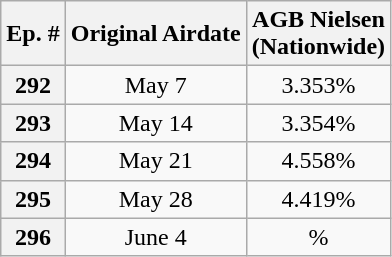<table class=wikitable style=text-align:center>
<tr>
<th>Ep. #</th>
<th>Original Airdate</th>
<th>AGB Nielsen<br>(Nationwide)<br></th>
</tr>
<tr>
<th>292</th>
<td>May 7</td>
<td>3.353%</td>
</tr>
<tr>
<th>293</th>
<td>May 14</td>
<td>3.354%</td>
</tr>
<tr>
<th>294</th>
<td>May 21</td>
<td>4.558%</td>
</tr>
<tr>
<th>295</th>
<td>May 28</td>
<td>4.419%</td>
</tr>
<tr>
<th>296</th>
<td>June 4</td>
<td>%</td>
</tr>
</table>
